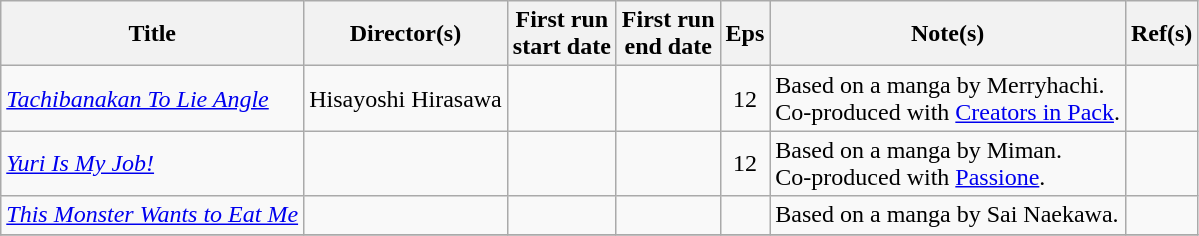<table class="wikitable sortable">
<tr>
<th scope="col">Title</th>
<th scope="col">Director(s)</th>
<th scope="col">First run<br>start date</th>
<th scope="col">First run<br>end date</th>
<th scope="col" class="unsortable">Eps</th>
<th scope="col" class="unsortable">Note(s)</th>
<th scope="col" class="unsortable">Ref(s)</th>
</tr>
<tr>
<td><em><a href='#'>Tachibanakan To Lie Angle</a></em></td>
<td>Hisayoshi Hirasawa</td>
<td></td>
<td></td>
<td style="text-align:center">12</td>
<td>Based on a manga by Merryhachi.<br>Co-produced with <a href='#'>Creators in Pack</a>.</td>
<td style="text-align:center"></td>
</tr>
<tr>
<td><em><a href='#'>Yuri Is My Job!</a></em></td>
<td></td>
<td></td>
<td></td>
<td style="text-align:center">12</td>
<td>Based on a manga by Miman.<br>Co-produced with <a href='#'>Passione</a>.</td>
<td style="text-align:center"></td>
</tr>
<tr>
<td><em><a href='#'>This Monster Wants to Eat Me</a></em></td>
<td></td>
<td></td>
<td></td>
<td style="text-align:center"></td>
<td>Based on a manga by Sai Naekawa.</td>
<td style="text-align:center"></td>
</tr>
<tr>
</tr>
</table>
